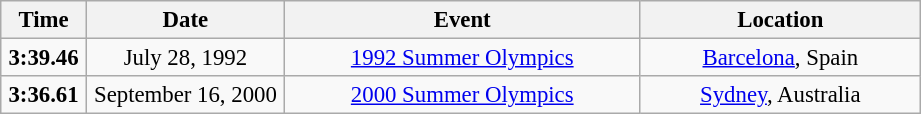<table class="wikitable" style="font-size: 95%; text-align:center">
<tr>
<th width=50>Time</th>
<th width=125>Date</th>
<th width=230>Event</th>
<th width=180>Location</th>
</tr>
<tr>
<td><strong>3:39.46</strong></td>
<td>July 28, 1992</td>
<td><a href='#'>1992 Summer Olympics</a></td>
<td><a href='#'>Barcelona</a>, Spain</td>
</tr>
<tr>
<td><strong>3:36.61</strong></td>
<td>September 16, 2000</td>
<td><a href='#'>2000 Summer Olympics</a></td>
<td><a href='#'>Sydney</a>, Australia</td>
</tr>
</table>
